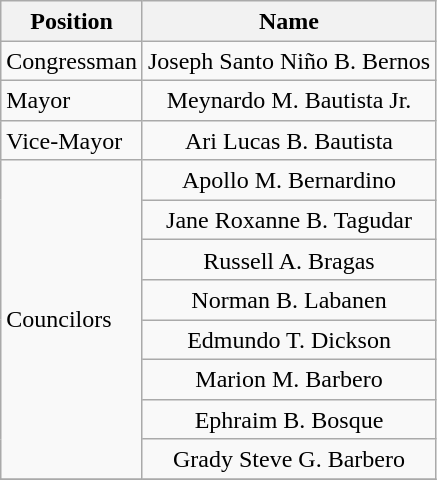<table class="wikitable" style="line-height:1.20em; font-size:100%;">
<tr>
<th>Position</th>
<th>Name</th>
</tr>
<tr>
<td>Congressman</td>
<td style="text-align:center;">Joseph Santo Niño B. Bernos</td>
</tr>
<tr>
<td>Mayor</td>
<td style="text-align:center;">Meynardo M. Bautista Jr.</td>
</tr>
<tr>
<td>Vice-Mayor</td>
<td style="text-align:center;">Ari Lucas B. Bautista</td>
</tr>
<tr>
<td rowspan=8>Councilors</td>
<td style="text-align:center;">Apollo M. Bernardino</td>
</tr>
<tr>
<td style="text-align:center;">Jane Roxanne B. Tagudar</td>
</tr>
<tr>
<td style="text-align:center;">Russell A. Bragas</td>
</tr>
<tr>
<td style="text-align:center;">Norman B. Labanen</td>
</tr>
<tr>
<td style="text-align:center;">Edmundo T. Dickson</td>
</tr>
<tr>
<td style="text-align:center;">Marion M. Barbero</td>
</tr>
<tr>
<td style="text-align:center;">Ephraim B. Bosque</td>
</tr>
<tr>
<td style="text-align:center;">Grady Steve G. Barbero</td>
</tr>
<tr>
</tr>
</table>
